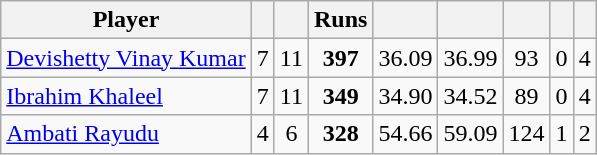<table class="wikitable sortable" style="text-align: center;">
<tr>
<th class="unsortable">Player</th>
<th></th>
<th></th>
<th>Runs</th>
<th></th>
<th></th>
<th></th>
<th></th>
<th></th>
</tr>
<tr>
<td style="text-align:left"><a href='#'>Devishetty Vinay Kumar</a></td>
<td style="text-align:left">7</td>
<td>11</td>
<td><strong>397</strong></td>
<td>36.09</td>
<td>36.99</td>
<td>93</td>
<td>0</td>
<td>4</td>
</tr>
<tr>
<td style="text-align:left"><a href='#'>Ibrahim Khaleel</a></td>
<td style="text-align:left">7</td>
<td>11</td>
<td><strong>349</strong></td>
<td>34.90</td>
<td>34.52</td>
<td>89</td>
<td>0</td>
<td>4</td>
</tr>
<tr>
<td style="text-align:left"><a href='#'>Ambati Rayudu</a></td>
<td style="text-align:left">4</td>
<td>6</td>
<td><strong>328</strong></td>
<td>54.66</td>
<td>59.09</td>
<td>124</td>
<td>1</td>
<td>2</td>
</tr>
</table>
